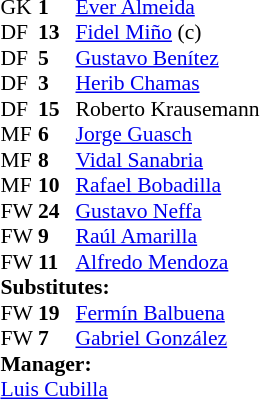<table cellspacing="0" cellpadding="0" style="font-size:90%; margin:0.2em auto;">
<tr>
<th width="25"></th>
<th width="25"></th>
</tr>
<tr>
<td>GK</td>
<td><strong>1</strong></td>
<td> <a href='#'>Ever Almeida</a></td>
</tr>
<tr (c)>
<td>DF</td>
<td><strong>13</strong></td>
<td> <a href='#'>Fidel Miño</a> (c)</td>
</tr>
<tr>
<td>DF</td>
<td><strong>5</strong></td>
<td> <a href='#'>Gustavo Benítez</a></td>
</tr>
<tr>
<td>DF</td>
<td><strong>3</strong></td>
<td> <a href='#'>Herib Chamas</a></td>
</tr>
<tr>
<td>DF</td>
<td><strong>15</strong></td>
<td> Roberto Krausemann</td>
</tr>
<tr>
<td>MF</td>
<td><strong>6</strong></td>
<td> <a href='#'>Jorge Guasch</a></td>
</tr>
<tr>
<td>MF</td>
<td><strong>8</strong></td>
<td> <a href='#'>Vidal Sanabria</a></td>
</tr>
<tr>
<td>MF</td>
<td><strong>10</strong></td>
<td> <a href='#'>Rafael Bobadilla</a></td>
<td></td>
<td></td>
</tr>
<tr>
<td>FW</td>
<td><strong>24</strong></td>
<td> <a href='#'>Gustavo Neffa</a></td>
<td></td>
<td></td>
</tr>
<tr>
<td>FW</td>
<td><strong>9</strong></td>
<td> <a href='#'>Raúl Amarilla</a></td>
</tr>
<tr>
<td>FW</td>
<td><strong>11</strong></td>
<td> <a href='#'>Alfredo Mendoza</a></td>
</tr>
<tr>
<td colspan=3><strong>Substitutes:</strong></td>
</tr>
<tr>
<td>FW</td>
<td><strong>19</strong></td>
<td> <a href='#'>Fermín Balbuena</a></td>
<td></td>
<td></td>
</tr>
<tr>
<td>FW</td>
<td><strong>7</strong></td>
<td> <a href='#'>Gabriel González</a></td>
<td></td>
<td></td>
</tr>
<tr>
<td colspan=3><strong>Manager:</strong></td>
</tr>
<tr>
<td colspan=4> <a href='#'>Luis Cubilla</a></td>
</tr>
</table>
